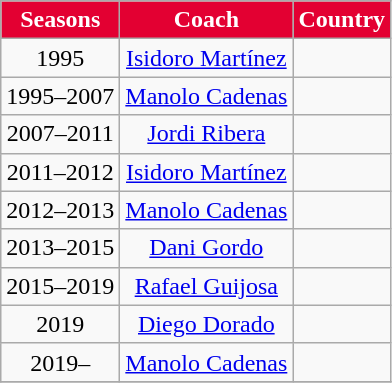<table class="wikitable" style="text-align: center;">
<tr>
<th style="color:white; background:#E30032">Seasons</th>
<th style="color:white; background:#E30032">Coach</th>
<th style="color:white; background:#E30032">Country</th>
</tr>
<tr>
<td style="text-align: center">1995</td>
<td style="text-align: center"><a href='#'>Isidoro Martínez</a></td>
<td style="text-align: center"></td>
</tr>
<tr>
<td style="text-align: center">1995–2007</td>
<td style="text-align: center"><a href='#'>Manolo Cadenas</a></td>
<td style="text-align: center"></td>
</tr>
<tr>
<td style="text-align: center">2007–2011</td>
<td style="text-align: center"><a href='#'>Jordi Ribera</a></td>
<td style="text-align: center"></td>
</tr>
<tr>
<td style="text-align: center">2011–2012</td>
<td style="text-align: center"><a href='#'>Isidoro Martínez</a></td>
<td style="text-align: center"></td>
</tr>
<tr>
<td style="text-align: center">2012–2013</td>
<td style="text-align: center"><a href='#'>Manolo Cadenas</a></td>
<td style="text-align: center"></td>
</tr>
<tr>
<td style="text-align: center">2013–2015</td>
<td style="text-align: center"><a href='#'>Dani Gordo</a></td>
<td style="text-align: center"></td>
</tr>
<tr>
<td style="text-align: center">2015–2019</td>
<td style="text-align: center"><a href='#'>Rafael Guijosa</a></td>
<td style="text-align: center"></td>
</tr>
<tr>
<td style="text-align: center">2019</td>
<td style="text-align: center"><a href='#'>Diego Dorado</a></td>
<td style="text-align: center"></td>
</tr>
<tr>
<td style="text-align: center">2019–</td>
<td style="text-align: center"><a href='#'>Manolo Cadenas</a></td>
<td style="text-align: center"></td>
</tr>
<tr>
</tr>
</table>
